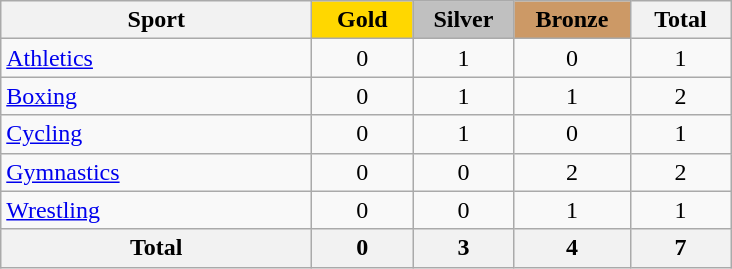<table class="wikitable sortable" style="text-align:center;">
<tr>
<th width=200>Sport</th>
<td bgcolor=gold width=60><strong>Gold</strong></td>
<td bgcolor=silver width=60><strong>Silver</strong></td>
<td bgcolor=#cc9966 width=70><strong>Bronze</strong></td>
<th width=60>Total</th>
</tr>
<tr>
<td align=left> <a href='#'>Athletics</a></td>
<td>0</td>
<td>1</td>
<td>0</td>
<td>1</td>
</tr>
<tr>
<td align=left> <a href='#'>Boxing</a></td>
<td>0</td>
<td>1</td>
<td>1</td>
<td>2</td>
</tr>
<tr>
<td align=left> <a href='#'>Cycling</a></td>
<td>0</td>
<td>1</td>
<td>0</td>
<td>1</td>
</tr>
<tr>
<td align=left> <a href='#'>Gymnastics</a></td>
<td>0</td>
<td>0</td>
<td>2</td>
<td>2</td>
</tr>
<tr>
<td align=left> <a href='#'>Wrestling</a></td>
<td>0</td>
<td>0</td>
<td>1</td>
<td>1</td>
</tr>
<tr>
<th>Total</th>
<th>0</th>
<th>3</th>
<th>4</th>
<th>7</th>
</tr>
</table>
